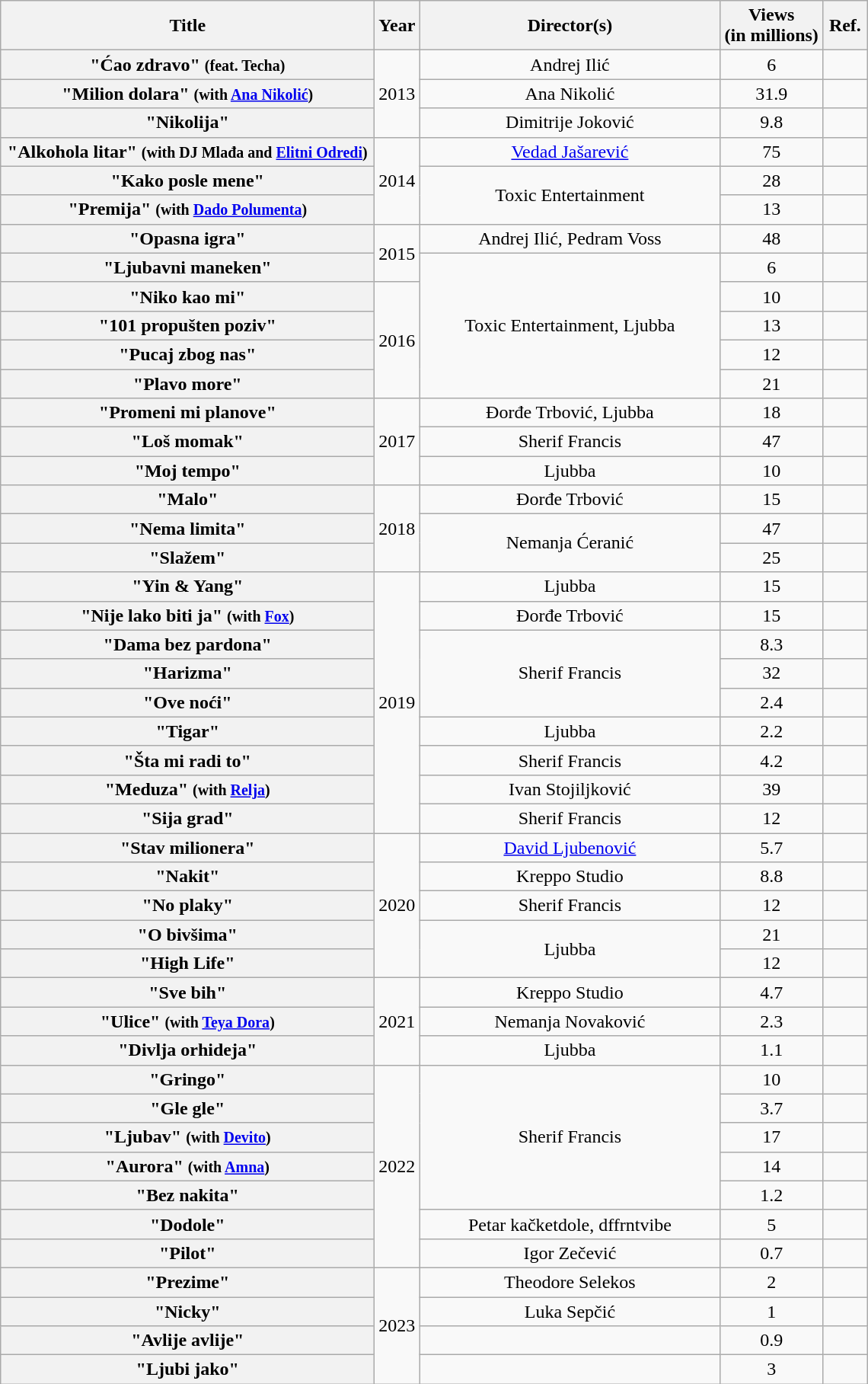<table class="wikitable plainrowheaders sortable" style="text-align:center;">
<tr>
<th scope="col" style="width: 20em;">Title</th>
<th scope="col">Year</th>
<th scope="col" style="width: 16em;">Director(s)</th>
<th>Views<br>(in millions)</th>
<th scope="col" style="width: 2em;" class="unsortable">Ref.</th>
</tr>
<tr>
<th scope="row">"Ćao zdravo" <small>(feat. Techa)</small></th>
<td rowspan="3">2013</td>
<td rowspan="1">Andrej Ilić</td>
<td>6</td>
<td></td>
</tr>
<tr>
<th scope="row">"Milion dolara" <small>(with <a href='#'>Ana Nikolić</a>)</small></th>
<td>Ana Nikolić</td>
<td>31.9</td>
<td></td>
</tr>
<tr>
<th scope="row">"Nikolija"</th>
<td rowspan="1">Dimitrije Joković</td>
<td>9.8</td>
<td></td>
</tr>
<tr>
<th scope="row">"Alkohola litar" <small>(with DJ Mlađa and <a href='#'>Elitni Odredi</a>)</small></th>
<td rowspan="3">2014</td>
<td><a href='#'>Vedad Jašarević</a></td>
<td>75</td>
<td></td>
</tr>
<tr>
<th scope="row">"Kako posle mene"</th>
<td rowspan="2">Toxic Entertainment</td>
<td>28</td>
<td></td>
</tr>
<tr>
<th scope="row">"Premija" <small>(with <a href='#'>Dado Polumenta</a>)</small></th>
<td>13</td>
<td></td>
</tr>
<tr>
<th scope="row">"Opasna igra"</th>
<td rowspan="2">2015</td>
<td rowspan="1">Andrej Ilić, Pedram Voss</td>
<td>48</td>
<td></td>
</tr>
<tr>
<th scope="row">"Ljubavni maneken"</th>
<td rowspan="5">Toxic Entertainment, Ljubba</td>
<td>6</td>
<td></td>
</tr>
<tr>
<th scope="row">"Niko kao mi"</th>
<td rowspan="4">2016</td>
<td>10</td>
<td></td>
</tr>
<tr>
<th scope="row">"101 propušten poziv"</th>
<td>13</td>
<td></td>
</tr>
<tr>
<th scope="row">"Pucaj zbog nas"</th>
<td>12</td>
<td></td>
</tr>
<tr>
<th scope="row">"Plavo more"</th>
<td>21</td>
<td></td>
</tr>
<tr>
<th scope="row">"Promeni mi planove"</th>
<td rowspan="3">2017</td>
<td rowspan="1">Đorđe Trbović, Ljubba</td>
<td>18</td>
<td></td>
</tr>
<tr>
<th scope="row">"Loš momak"</th>
<td rowspan="1">Sherif Francis</td>
<td>47</td>
<td></td>
</tr>
<tr>
<th scope="row">"Moj tempo"</th>
<td rowspan="1">Ljubba</td>
<td>10</td>
<td></td>
</tr>
<tr>
<th scope="row">"Malo"</th>
<td rowspan="3">2018</td>
<td rowspan="1">Đorđe Trbović</td>
<td>15</td>
<td></td>
</tr>
<tr>
<th scope="row">"Nema limita"</th>
<td rowspan="2">Nemanja Ćeranić</td>
<td>47</td>
<td></td>
</tr>
<tr>
<th scope="row">"Slažem"</th>
<td>25</td>
<td></td>
</tr>
<tr>
<th scope="row">"Yin & Yang"</th>
<td rowspan="9">2019</td>
<td rowspan="1">Ljubba</td>
<td>15</td>
<td></td>
</tr>
<tr>
<th scope="row">"Nije lako biti ja" <small>(with <a href='#'>Fox</a>)</small></th>
<td rowspan="1">Đorđe Trbović</td>
<td>15</td>
<td></td>
</tr>
<tr>
<th scope="row">"Dama bez pardona"</th>
<td rowspan="3">Sherif Francis</td>
<td>8.3</td>
<td></td>
</tr>
<tr>
<th scope="row">"Harizma"</th>
<td>32</td>
<td></td>
</tr>
<tr>
<th scope="row">"Ove noći"</th>
<td>2.4</td>
<td></td>
</tr>
<tr>
<th scope="row">"Tigar"</th>
<td rowspan="1">Ljubba</td>
<td>2.2</td>
<td></td>
</tr>
<tr>
<th scope="row">"Šta mi radi to"</th>
<td rowspan="1">Sherif Francis</td>
<td>4.2</td>
<td></td>
</tr>
<tr>
<th scope="row">"Meduza" <small>(with <a href='#'>Relja</a>)</small></th>
<td rowspan="1">Ivan Stojiljković</td>
<td>39</td>
<td></td>
</tr>
<tr>
<th scope="row">"Sija grad"</th>
<td rowspan="1">Sherif Francis</td>
<td>12</td>
<td></td>
</tr>
<tr>
<th scope="row">"Stav milionera"</th>
<td rowspan="5">2020</td>
<td rowspan="1"><a href='#'>David Ljubenović</a></td>
<td>5.7</td>
<td></td>
</tr>
<tr>
<th scope="row">"Nakit"</th>
<td rowspan="1">Kreppo Studio</td>
<td>8.8</td>
<td></td>
</tr>
<tr>
<th scope="row">"No plaky"</th>
<td rowspan="1">Sherif Francis</td>
<td>12</td>
<td></td>
</tr>
<tr>
<th scope="row">"O bivšima"</th>
<td rowspan="2">Ljubba</td>
<td>21</td>
<td></td>
</tr>
<tr>
<th scope="row">"High Life"</th>
<td>12</td>
<td></td>
</tr>
<tr>
<th scope="row">"Sve bih"</th>
<td rowspan="3">2021</td>
<td rowspan="1">Kreppo Studio</td>
<td>4.7</td>
<td></td>
</tr>
<tr>
<th scope="row">"Ulice" <small>(with <a href='#'>Teya Dora</a>)</small></th>
<td rowspan="1">Nemanja Novaković</td>
<td>2.3</td>
<td></td>
</tr>
<tr>
<th scope="row">"Divlja orhideja"</th>
<td rowspan="1">Ljubba</td>
<td>1.1</td>
<td></td>
</tr>
<tr>
<th scope="row">"Gringo"</th>
<td rowspan="7">2022</td>
<td rowspan="5">Sherif Francis</td>
<td>10</td>
<td></td>
</tr>
<tr>
<th scope="row">"Gle gle"</th>
<td>3.7</td>
<td></td>
</tr>
<tr>
<th scope="row">"Ljubav" <small>(with <a href='#'>Devito</a>)</small></th>
<td>17</td>
<td></td>
</tr>
<tr>
<th scope="row">"Aurora" <small>(with <a href='#'>Amna</a>)</small></th>
<td>14</td>
<td></td>
</tr>
<tr>
<th scope="row">"Bez nakita"</th>
<td>1.2</td>
<td></td>
</tr>
<tr>
<th scope="row">"Dodole"</th>
<td>Petar kačketdole, dffrntvibe</td>
<td>5</td>
<td></td>
</tr>
<tr>
<th scope="row">"Pilot"</th>
<td>Igor Zečević</td>
<td>0.7</td>
<td></td>
</tr>
<tr>
<th scope="row">"Prezime"</th>
<td rowspan="4">2023</td>
<td>Theodore Selekos</td>
<td>2</td>
<td></td>
</tr>
<tr>
<th scope="row">"Nicky"</th>
<td>Luka Sepčić</td>
<td>1</td>
<td></td>
</tr>
<tr>
<th scope="row">"Avlije avlije"</th>
<td></td>
<td>0.9</td>
<td></td>
</tr>
<tr>
<th scope="row">"Ljubi jako"</th>
<td></td>
<td>3</td>
<td></td>
</tr>
</table>
